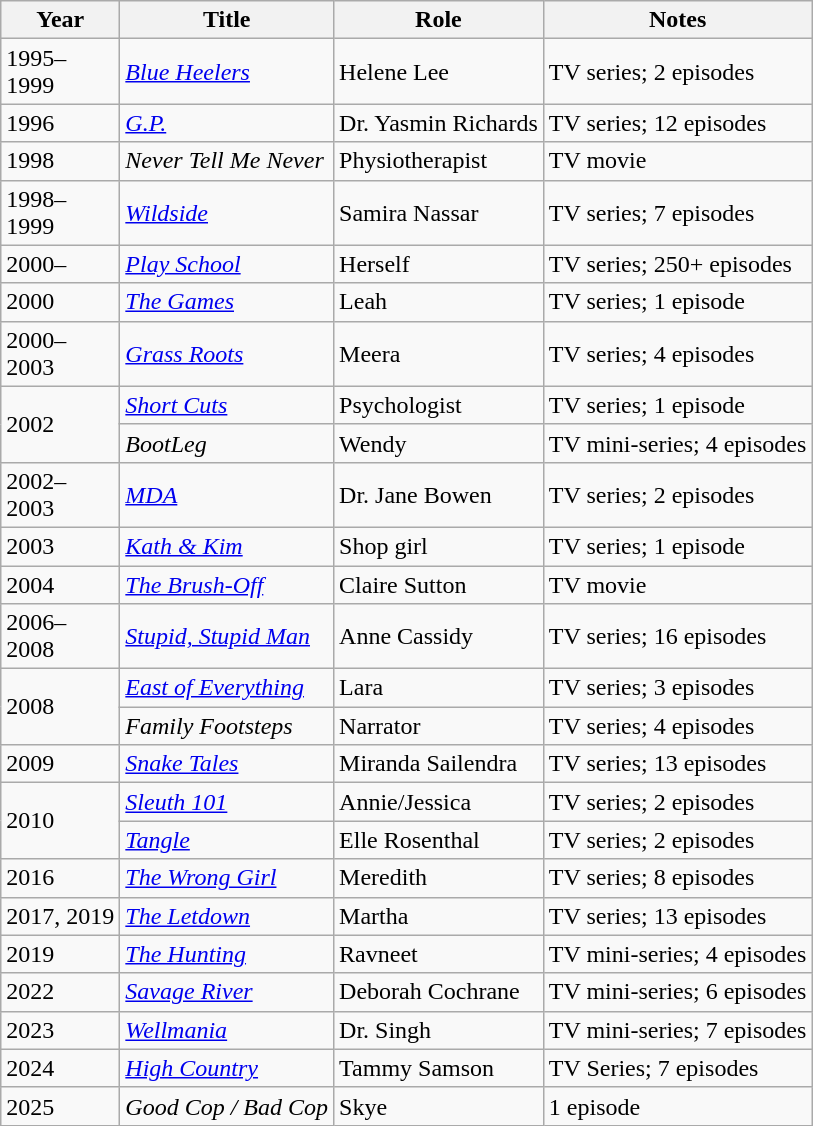<table class="wikitable sortable">
<tr>
<th>Year</th>
<th>Title</th>
<th>Role</th>
<th>Notes</th>
</tr>
<tr>
<td>1995–<br>1999</td>
<td><em><a href='#'>Blue Heelers</a></em></td>
<td>Helene Lee</td>
<td>TV series; 2 episodes</td>
</tr>
<tr>
<td>1996</td>
<td><em><a href='#'>G.P.</a></em></td>
<td>Dr. Yasmin Richards</td>
<td>TV series; 12 episodes</td>
</tr>
<tr>
<td>1998</td>
<td><em>Never Tell Me Never</em></td>
<td>Physiotherapist</td>
<td>TV movie</td>
</tr>
<tr>
<td>1998–<br>1999</td>
<td><em><a href='#'>Wildside</a></em></td>
<td>Samira Nassar</td>
<td>TV series; 7 episodes</td>
</tr>
<tr>
<td>2000–</td>
<td><em><a href='#'>Play School</a></em></td>
<td>Herself</td>
<td>TV series; 250+ episodes</td>
</tr>
<tr>
<td>2000</td>
<td><em><a href='#'>The Games</a></em></td>
<td>Leah</td>
<td>TV series; 1 episode</td>
</tr>
<tr>
<td>2000–<br>2003</td>
<td><em><a href='#'>Grass Roots</a></em></td>
<td>Meera</td>
<td>TV series; 4 episodes</td>
</tr>
<tr>
<td rowspan="2">2002</td>
<td><em><a href='#'>Short Cuts</a></em></td>
<td>Psychologist</td>
<td>TV series; 1 episode</td>
</tr>
<tr>
<td><em>BootLeg</em></td>
<td>Wendy</td>
<td>TV mini-series; 4 episodes</td>
</tr>
<tr>
<td>2002–<br>2003</td>
<td><em><a href='#'>MDA</a></em></td>
<td>Dr. Jane Bowen</td>
<td>TV series; 2 episodes</td>
</tr>
<tr>
<td>2003</td>
<td><em><a href='#'>Kath & Kim</a></em></td>
<td>Shop girl</td>
<td>TV series; 1 episode</td>
</tr>
<tr>
<td>2004</td>
<td><em><a href='#'>The Brush-Off</a></em></td>
<td>Claire Sutton</td>
<td>TV movie</td>
</tr>
<tr>
<td>2006–<br>2008</td>
<td><em><a href='#'>Stupid, Stupid Man</a></em></td>
<td>Anne Cassidy</td>
<td>TV series; 16 episodes</td>
</tr>
<tr>
<td rowspan="2">2008</td>
<td><em><a href='#'>East of Everything</a></em></td>
<td>Lara</td>
<td>TV series; 3 episodes</td>
</tr>
<tr>
<td><em>Family Footsteps</em></td>
<td>Narrator</td>
<td>TV series; 4 episodes</td>
</tr>
<tr>
<td>2009</td>
<td><em><a href='#'>Snake Tales</a></em></td>
<td>Miranda Sailendra</td>
<td>TV series; 13 episodes</td>
</tr>
<tr>
<td rowspan="2">2010</td>
<td><em><a href='#'>Sleuth 101</a></em></td>
<td>Annie/Jessica</td>
<td>TV series; 2 episodes</td>
</tr>
<tr>
<td><em><a href='#'>Tangle</a></em></td>
<td>Elle Rosenthal</td>
<td>TV series; 2 episodes</td>
</tr>
<tr>
<td>2016</td>
<td><em><a href='#'>The Wrong Girl</a></em></td>
<td>Meredith</td>
<td>TV series; 8 episodes</td>
</tr>
<tr>
<td>2017, 2019</td>
<td><em><a href='#'>The Letdown</a></em></td>
<td>Martha</td>
<td>TV series; 13 episodes</td>
</tr>
<tr>
<td>2019</td>
<td><em><a href='#'>The Hunting</a></em></td>
<td>Ravneet</td>
<td>TV mini-series; 4 episodes</td>
</tr>
<tr>
<td>2022</td>
<td><em><a href='#'>Savage River</a></em></td>
<td>Deborah Cochrane</td>
<td>TV mini-series; 6 episodes</td>
</tr>
<tr>
<td>2023</td>
<td><em><a href='#'>Wellmania</a></em></td>
<td>Dr. Singh</td>
<td>TV mini-series; 7 episodes</td>
</tr>
<tr>
<td>2024</td>
<td><em><a href='#'>High Country</a></em></td>
<td>Tammy Samson</td>
<td>TV Series; 7 episodes</td>
</tr>
<tr>
<td>2025</td>
<td><em>Good Cop / Bad Cop</em></td>
<td>Skye</td>
<td>1 episode</td>
</tr>
</table>
